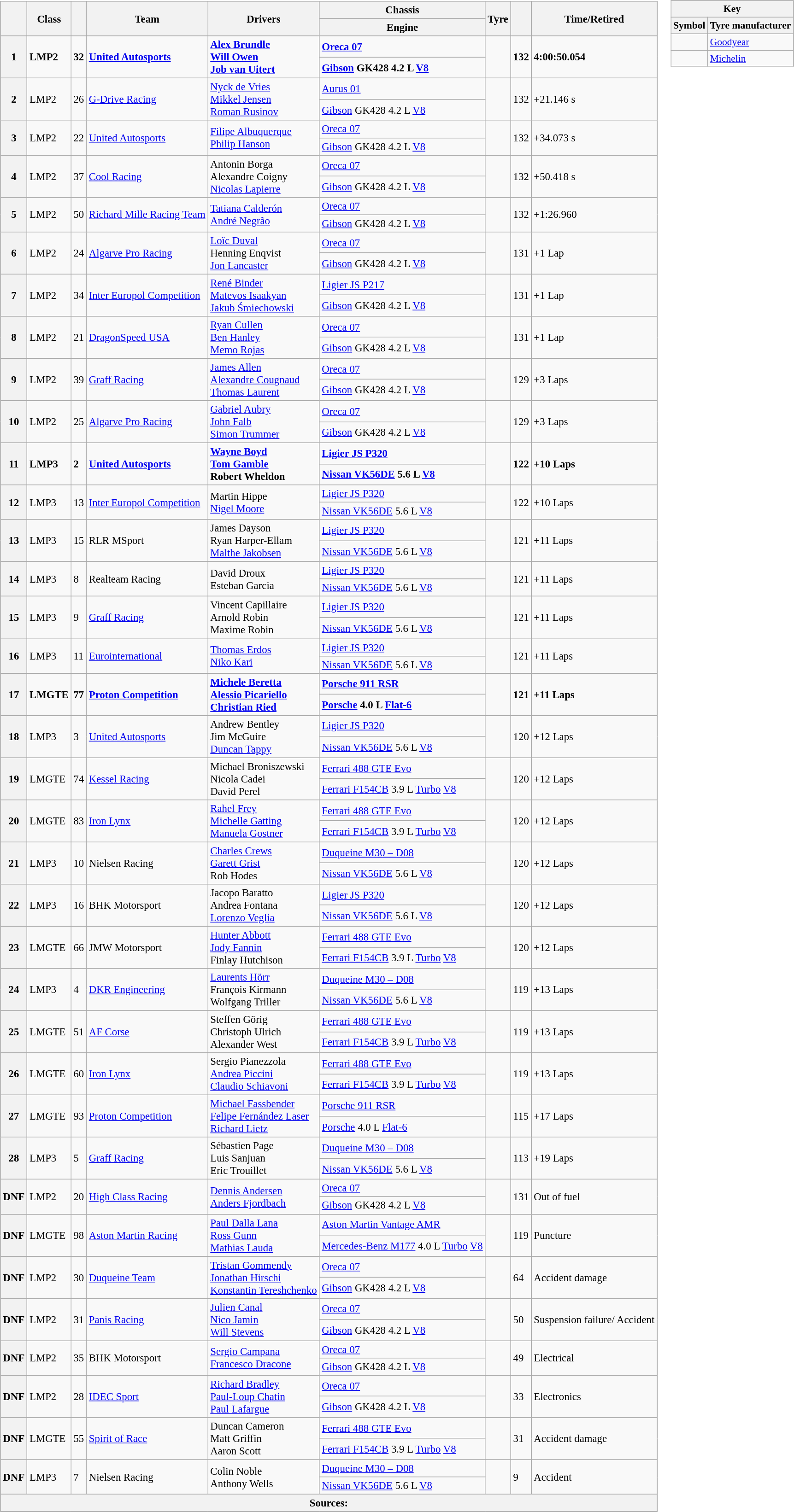<table>
<tr valign="top">
<td><br><table class="wikitable" style="font-size:95%;">
<tr>
<th rowspan=2></th>
<th rowspan=2>Class</th>
<th rowspan=2></th>
<th rowspan=2>Team</th>
<th rowspan=2>Drivers</th>
<th>Chassis</th>
<th rowspan=2>Tyre</th>
<th rowspan=2></th>
<th rowspan=2>Time/Retired</th>
</tr>
<tr>
<th>Engine</th>
</tr>
<tr style="font-weight:bold;">
<th rowspan=2>1</th>
<td rowspan=2>LMP2</td>
<td rowspan=2>32</td>
<td rowspan=2> <a href='#'>United Autosports</a></td>
<td rowspan=2> <a href='#'>Alex Brundle</a><br> <a href='#'>Will Owen</a><br> <a href='#'>Job van Uitert</a></td>
<td><a href='#'>Oreca 07</a></td>
<td rowspan=2></td>
<td rowspan=2>132</td>
<td rowspan=2>4:00:50.054</td>
</tr>
<tr style="font-weight:bold;">
<td><a href='#'>Gibson</a> GK428 4.2 L <a href='#'>V8</a></td>
</tr>
<tr>
<th rowspan=2>2</th>
<td rowspan=2>LMP2</td>
<td rowspan=2>26</td>
<td rowspan=2> <a href='#'>G-Drive Racing</a></td>
<td rowspan=2> <a href='#'>Nyck de Vries</a><br> <a href='#'>Mikkel Jensen</a><br> <a href='#'>Roman Rusinov</a></td>
<td><a href='#'>Aurus 01</a></td>
<td rowspan=2></td>
<td rowspan=2>132</td>
<td rowspan=2>+21.146 s</td>
</tr>
<tr>
<td><a href='#'>Gibson</a> GK428 4.2 L <a href='#'>V8</a></td>
</tr>
<tr>
<th rowspan=2>3</th>
<td rowspan=2>LMP2</td>
<td rowspan=2>22</td>
<td rowspan=2> <a href='#'>United Autosports</a></td>
<td rowspan=2> <a href='#'>Filipe Albuquerque</a><br> <a href='#'>Philip Hanson</a></td>
<td><a href='#'>Oreca 07</a></td>
<td rowspan=2></td>
<td rowspan=2>132</td>
<td rowspan=2>+34.073 s</td>
</tr>
<tr>
<td><a href='#'>Gibson</a> GK428 4.2 L <a href='#'>V8</a></td>
</tr>
<tr>
<th rowspan=2>4</th>
<td rowspan=2>LMP2</td>
<td rowspan=2>37</td>
<td rowspan=2> <a href='#'>Cool Racing</a></td>
<td rowspan=2> Antonin Borga<br> Alexandre Coigny<br> <a href='#'>Nicolas Lapierre</a></td>
<td><a href='#'>Oreca 07</a></td>
<td rowspan=2></td>
<td rowspan=2>132</td>
<td rowspan=2>+50.418 s</td>
</tr>
<tr>
<td><a href='#'>Gibson</a> GK428 4.2 L <a href='#'>V8</a></td>
</tr>
<tr>
<th rowspan=2>5</th>
<td rowspan=2>LMP2</td>
<td rowspan=2>50</td>
<td rowspan=2> <a href='#'>Richard Mille Racing Team</a></td>
<td rowspan=2> <a href='#'>Tatiana Calderón</a><br> <a href='#'>André Negrão</a></td>
<td><a href='#'>Oreca 07</a></td>
<td rowspan=2></td>
<td rowspan=2>132</td>
<td rowspan=2>+1:26.960</td>
</tr>
<tr>
<td><a href='#'>Gibson</a> GK428 4.2 L <a href='#'>V8</a></td>
</tr>
<tr>
<th rowspan=2>6</th>
<td rowspan=2>LMP2</td>
<td rowspan=2>24</td>
<td rowspan=2> <a href='#'>Algarve Pro Racing</a></td>
<td rowspan=2> <a href='#'>Loïc Duval</a><br> Henning Enqvist<br> <a href='#'>Jon Lancaster</a></td>
<td><a href='#'>Oreca 07</a></td>
<td rowspan=2></td>
<td rowspan=2>131</td>
<td rowspan=2>+1 Lap</td>
</tr>
<tr>
<td><a href='#'>Gibson</a> GK428 4.2 L <a href='#'>V8</a></td>
</tr>
<tr>
<th rowspan=2>7</th>
<td rowspan=2>LMP2</td>
<td rowspan=2>34</td>
<td rowspan=2> <a href='#'>Inter Europol Competition</a></td>
<td rowspan=2> <a href='#'>René Binder</a><br> <a href='#'>Matevos Isaakyan</a><br> <a href='#'>Jakub Śmiechowski</a></td>
<td><a href='#'>Ligier JS P217</a></td>
<td rowspan=2></td>
<td rowspan=2>131</td>
<td rowspan=2>+1 Lap</td>
</tr>
<tr>
<td><a href='#'>Gibson</a> GK428 4.2 L <a href='#'>V8</a></td>
</tr>
<tr>
<th rowspan=2>8</th>
<td rowspan=2>LMP2</td>
<td rowspan=2>21</td>
<td rowspan=2> <a href='#'>DragonSpeed USA</a></td>
<td rowspan=2> <a href='#'>Ryan Cullen</a><br> <a href='#'>Ben Hanley</a><br> <a href='#'>Memo Rojas</a></td>
<td><a href='#'>Oreca 07</a></td>
<td rowspan=2></td>
<td rowspan=2>131</td>
<td rowspan=2>+1 Lap</td>
</tr>
<tr>
<td><a href='#'>Gibson</a> GK428 4.2 L <a href='#'>V8</a></td>
</tr>
<tr>
<th rowspan=2>9</th>
<td rowspan=2>LMP2</td>
<td rowspan=2>39</td>
<td rowspan=2> <a href='#'>Graff Racing</a></td>
<td rowspan=2> <a href='#'>James Allen</a><br> <a href='#'>Alexandre Cougnaud</a><br> <a href='#'>Thomas Laurent</a></td>
<td><a href='#'>Oreca 07</a></td>
<td rowspan=2></td>
<td rowspan=2>129</td>
<td rowspan=2>+3 Laps</td>
</tr>
<tr>
<td><a href='#'>Gibson</a> GK428 4.2 L <a href='#'>V8</a></td>
</tr>
<tr>
<th rowspan=2>10</th>
<td rowspan=2>LMP2</td>
<td rowspan=2>25</td>
<td rowspan=2> <a href='#'>Algarve Pro Racing</a></td>
<td rowspan=2> <a href='#'>Gabriel Aubry</a><br> <a href='#'>John Falb</a><br> <a href='#'>Simon Trummer</a></td>
<td><a href='#'>Oreca 07</a></td>
<td rowspan=2></td>
<td rowspan=2>129</td>
<td rowspan=2>+3 Laps</td>
</tr>
<tr>
<td><a href='#'>Gibson</a> GK428 4.2 L <a href='#'>V8</a></td>
</tr>
<tr style="font-weight:bold;">
<th rowspan=2>11</th>
<td rowspan=2>LMP3</td>
<td rowspan=2>2</td>
<td rowspan=2> <a href='#'>United Autosports</a></td>
<td rowspan=2> <a href='#'>Wayne Boyd</a><br> <a href='#'>Tom Gamble</a><br> Robert Wheldon</td>
<td><a href='#'>Ligier JS P320</a></td>
<td rowspan=2></td>
<td rowspan=2>122</td>
<td rowspan=2>+10 Laps</td>
</tr>
<tr style="font-weight:bold;">
<td><a href='#'>Nissan VK56DE</a> 5.6 L <a href='#'>V8</a></td>
</tr>
<tr>
<th rowspan=2>12</th>
<td rowspan=2>LMP3</td>
<td rowspan=2>13</td>
<td rowspan=2> <a href='#'>Inter Europol Competition</a></td>
<td rowspan=2> Martin Hippe<br> <a href='#'>Nigel Moore</a></td>
<td><a href='#'>Ligier JS P320</a></td>
<td rowspan=2></td>
<td rowspan=2>122</td>
<td rowspan=2>+10 Laps</td>
</tr>
<tr>
<td><a href='#'>Nissan VK56DE</a> 5.6 L <a href='#'>V8</a></td>
</tr>
<tr>
<th rowspan=2>13</th>
<td rowspan=2>LMP3</td>
<td rowspan=2>15</td>
<td rowspan=2> RLR MSport</td>
<td rowspan=2> James Dayson<br> Ryan Harper-Ellam<br> <a href='#'>Malthe Jakobsen</a></td>
<td><a href='#'>Ligier JS P320</a></td>
<td rowspan=2></td>
<td rowspan=2>121</td>
<td rowspan=2>+11 Laps</td>
</tr>
<tr>
<td><a href='#'>Nissan VK56DE</a> 5.6 L <a href='#'>V8</a></td>
</tr>
<tr>
<th rowspan=2>14</th>
<td rowspan=2>LMP3</td>
<td rowspan=2>8</td>
<td rowspan=2> Realteam Racing</td>
<td rowspan=2> David Droux<br> Esteban Garcia</td>
<td><a href='#'>Ligier JS P320</a></td>
<td rowspan=2></td>
<td rowspan=2>121</td>
<td rowspan=2>+11 Laps</td>
</tr>
<tr>
<td><a href='#'>Nissan VK56DE</a> 5.6 L <a href='#'>V8</a></td>
</tr>
<tr>
<th rowspan=2>15</th>
<td rowspan=2>LMP3</td>
<td rowspan=2>9</td>
<td rowspan=2> <a href='#'>Graff Racing</a></td>
<td rowspan=2> Vincent Capillaire<br> Arnold Robin<br> Maxime Robin</td>
<td><a href='#'>Ligier JS P320</a></td>
<td rowspan=2></td>
<td rowspan=2>121</td>
<td rowspan=2>+11 Laps</td>
</tr>
<tr>
<td><a href='#'>Nissan VK56DE</a> 5.6 L <a href='#'>V8</a></td>
</tr>
<tr>
<th rowspan=2>16</th>
<td rowspan=2>LMP3</td>
<td rowspan=2>11</td>
<td rowspan=2> <a href='#'>Eurointernational</a></td>
<td rowspan=2> <a href='#'>Thomas Erdos</a><br> <a href='#'>Niko Kari</a></td>
<td><a href='#'>Ligier JS P320</a></td>
<td rowspan=2></td>
<td rowspan=2>121</td>
<td rowspan=2>+11 Laps</td>
</tr>
<tr>
<td><a href='#'>Nissan VK56DE</a> 5.6 L <a href='#'>V8</a></td>
</tr>
<tr style="font-weight:bold;">
<th rowspan=2>17</th>
<td rowspan=2>LMGTE</td>
<td rowspan=2>77</td>
<td rowspan=2> <a href='#'>Proton Competition</a></td>
<td rowspan=2> <a href='#'>Michele Beretta</a><br> <a href='#'>Alessio Picariello</a><br> <a href='#'>Christian Ried</a></td>
<td><a href='#'>Porsche 911 RSR</a></td>
<td rowspan=2></td>
<td rowspan=2>121</td>
<td rowspan=2>+11 Laps</td>
</tr>
<tr style="font-weight:bold;">
<td><a href='#'>Porsche</a> 4.0 L <a href='#'>Flat-6</a></td>
</tr>
<tr>
<th rowspan=2>18</th>
<td rowspan=2>LMP3</td>
<td rowspan=2>3</td>
<td rowspan=2> <a href='#'>United Autosports</a></td>
<td rowspan=2> Andrew Bentley<br> Jim McGuire<br> <a href='#'>Duncan Tappy</a></td>
<td><a href='#'>Ligier JS P320</a></td>
<td rowspan=2></td>
<td rowspan=2>120</td>
<td rowspan=2>+12 Laps</td>
</tr>
<tr>
<td><a href='#'>Nissan VK56DE</a> 5.6 L <a href='#'>V8</a></td>
</tr>
<tr>
<th rowspan=2>19</th>
<td rowspan=2>LMGTE</td>
<td rowspan=2>74</td>
<td rowspan=2> <a href='#'>Kessel Racing</a></td>
<td rowspan=2> Michael Broniszewski<br> Nicola Cadei<br> David Perel</td>
<td><a href='#'>Ferrari 488 GTE Evo</a></td>
<td rowspan=2></td>
<td rowspan=2>120</td>
<td rowspan=2>+12 Laps</td>
</tr>
<tr>
<td><a href='#'>Ferrari F154CB</a> 3.9 L <a href='#'>Turbo</a> <a href='#'>V8</a></td>
</tr>
<tr>
<th rowspan=2>20</th>
<td rowspan=2>LMGTE</td>
<td rowspan=2>83</td>
<td rowspan=2> <a href='#'>Iron Lynx</a></td>
<td rowspan=2> <a href='#'>Rahel Frey</a><br> <a href='#'>Michelle Gatting</a><br> <a href='#'>Manuela Gostner</a></td>
<td><a href='#'>Ferrari 488 GTE Evo</a></td>
<td rowspan=2></td>
<td rowspan=2>120</td>
<td rowspan=2>+12 Laps</td>
</tr>
<tr>
<td><a href='#'>Ferrari F154CB</a> 3.9 L <a href='#'>Turbo</a> <a href='#'>V8</a></td>
</tr>
<tr>
<th rowspan=2>21</th>
<td rowspan=2>LMP3</td>
<td rowspan=2>10</td>
<td rowspan=2> Nielsen Racing</td>
<td rowspan=2> <a href='#'>Charles Crews</a><br> <a href='#'>Garett Grist</a><br> Rob Hodes</td>
<td><a href='#'>Duqueine M30 – D08</a></td>
<td rowspan=2></td>
<td rowspan=2>120</td>
<td rowspan=2>+12 Laps</td>
</tr>
<tr>
<td><a href='#'>Nissan VK56DE</a> 5.6 L <a href='#'>V8</a></td>
</tr>
<tr>
<th rowspan=2>22</th>
<td rowspan=2>LMP3</td>
<td rowspan=2>16</td>
<td rowspan=2> BHK Motorsport</td>
<td rowspan=2> Jacopo Baratto<br> Andrea Fontana<br> <a href='#'>Lorenzo Veglia</a></td>
<td><a href='#'>Ligier JS P320</a></td>
<td rowspan=2></td>
<td rowspan=2>120</td>
<td rowspan=2>+12 Laps</td>
</tr>
<tr>
<td><a href='#'>Nissan VK56DE</a> 5.6 L <a href='#'>V8</a></td>
</tr>
<tr>
<th rowspan=2>23</th>
<td rowspan=2>LMGTE</td>
<td rowspan=2>66</td>
<td rowspan=2> JMW Motorsport</td>
<td rowspan=2> <a href='#'>Hunter Abbott</a><br> <a href='#'>Jody Fannin</a><br> Finlay Hutchison</td>
<td><a href='#'>Ferrari 488 GTE Evo</a></td>
<td rowspan=2></td>
<td rowspan=2>120</td>
<td rowspan=2>+12 Laps</td>
</tr>
<tr>
<td><a href='#'>Ferrari F154CB</a> 3.9 L <a href='#'>Turbo</a> <a href='#'>V8</a></td>
</tr>
<tr>
<th rowspan=2>24</th>
<td rowspan=2>LMP3</td>
<td rowspan=2>4</td>
<td rowspan=2> <a href='#'>DKR Engineering</a></td>
<td rowspan=2> <a href='#'>Laurents Hörr</a><br> François Kirmann<br> Wolfgang Triller</td>
<td><a href='#'>Duqueine M30 – D08</a></td>
<td rowspan=2></td>
<td rowspan=2>119</td>
<td rowspan=2>+13 Laps</td>
</tr>
<tr>
<td><a href='#'>Nissan VK56DE</a> 5.6 L <a href='#'>V8</a></td>
</tr>
<tr>
<th rowspan=2>25</th>
<td rowspan=2>LMGTE</td>
<td rowspan=2>51</td>
<td rowspan=2> <a href='#'>AF Corse</a></td>
<td rowspan=2> Steffen Görig<br> Christoph Ulrich<br> Alexander West</td>
<td><a href='#'>Ferrari 488 GTE Evo</a></td>
<td rowspan=2></td>
<td rowspan=2>119</td>
<td rowspan=2>+13 Laps</td>
</tr>
<tr>
<td><a href='#'>Ferrari F154CB</a> 3.9 L <a href='#'>Turbo</a> <a href='#'>V8</a></td>
</tr>
<tr>
<th rowspan=2>26</th>
<td rowspan=2>LMGTE</td>
<td rowspan=2>60</td>
<td rowspan=2> <a href='#'>Iron Lynx</a></td>
<td rowspan=2> Sergio Pianezzola<br> <a href='#'>Andrea Piccini</a><br> <a href='#'>Claudio Schiavoni</a></td>
<td><a href='#'>Ferrari 488 GTE Evo</a></td>
<td rowspan=2></td>
<td rowspan=2>119</td>
<td rowspan=2>+13 Laps</td>
</tr>
<tr>
<td><a href='#'>Ferrari F154CB</a> 3.9 L <a href='#'>Turbo</a> <a href='#'>V8</a></td>
</tr>
<tr>
<th rowspan=2>27</th>
<td rowspan=2>LMGTE</td>
<td rowspan=2>93</td>
<td rowspan=2> <a href='#'>Proton Competition</a></td>
<td rowspan=2> <a href='#'>Michael Fassbender</a><br> <a href='#'>Felipe Fernández Laser</a><br> <a href='#'>Richard Lietz</a></td>
<td><a href='#'>Porsche 911 RSR</a></td>
<td rowspan=2></td>
<td rowspan=2>115</td>
<td rowspan=2>+17 Laps</td>
</tr>
<tr>
<td><a href='#'>Porsche</a> 4.0 L <a href='#'>Flat-6</a></td>
</tr>
<tr>
<th rowspan=2>28</th>
<td rowspan=2>LMP3</td>
<td rowspan=2>5</td>
<td rowspan=2> <a href='#'>Graff Racing</a></td>
<td rowspan=2> Sébastien Page<br> Luis Sanjuan<br> Eric Trouillet</td>
<td><a href='#'>Duqueine M30 – D08</a></td>
<td rowspan=2></td>
<td rowspan=2>113</td>
<td rowspan=2>+19 Laps</td>
</tr>
<tr>
<td><a href='#'>Nissan VK56DE</a> 5.6 L <a href='#'>V8</a></td>
</tr>
<tr>
<th rowspan=2>DNF</th>
<td rowspan=2>LMP2</td>
<td rowspan=2>20</td>
<td rowspan=2> <a href='#'>High Class Racing</a></td>
<td rowspan=2> <a href='#'>Dennis Andersen</a><br> <a href='#'>Anders Fjordbach</a></td>
<td><a href='#'>Oreca 07</a></td>
<td rowspan=2></td>
<td rowspan=2>131</td>
<td rowspan=2>Out of fuel</td>
</tr>
<tr>
<td><a href='#'>Gibson</a> GK428 4.2 L <a href='#'>V8</a></td>
</tr>
<tr>
<th rowspan=2>DNF</th>
<td rowspan=2>LMGTE</td>
<td rowspan=2>98</td>
<td rowspan=2> <a href='#'>Aston Martin Racing</a></td>
<td rowspan=2> <a href='#'>Paul Dalla Lana</a><br> <a href='#'>Ross Gunn</a><br> <a href='#'>Mathias Lauda</a></td>
<td><a href='#'>Aston Martin Vantage AMR</a></td>
<td rowspan=2></td>
<td rowspan=2>119</td>
<td rowspan=2>Puncture</td>
</tr>
<tr>
<td><a href='#'>Mercedes-Benz M177</a> 4.0 L <a href='#'>Turbo</a> <a href='#'>V8</a></td>
</tr>
<tr>
<th rowspan=2>DNF</th>
<td rowspan=2>LMP2</td>
<td rowspan=2>30</td>
<td rowspan=2> <a href='#'>Duqueine Team</a></td>
<td rowspan=2> <a href='#'>Tristan Gommendy</a><br> <a href='#'>Jonathan Hirschi</a><br> <a href='#'>Konstantin Tereshchenko</a></td>
<td><a href='#'>Oreca 07</a></td>
<td rowspan=2></td>
<td rowspan=2>64</td>
<td rowspan=2>Accident damage</td>
</tr>
<tr>
<td><a href='#'>Gibson</a> GK428 4.2 L <a href='#'>V8</a></td>
</tr>
<tr>
<th rowspan=2>DNF</th>
<td rowspan=2>LMP2</td>
<td rowspan=2>31</td>
<td rowspan=2> <a href='#'>Panis Racing</a></td>
<td rowspan=2> <a href='#'>Julien Canal</a><br> <a href='#'>Nico Jamin</a><br> <a href='#'>Will Stevens</a></td>
<td><a href='#'>Oreca 07</a></td>
<td rowspan=2></td>
<td rowspan=2>50</td>
<td rowspan=2>Suspension failure/ Accident</td>
</tr>
<tr>
<td><a href='#'>Gibson</a> GK428 4.2 L <a href='#'>V8</a></td>
</tr>
<tr>
<th rowspan=2>DNF</th>
<td rowspan=2>LMP2</td>
<td rowspan=2>35</td>
<td rowspan=2> BHK Motorsport</td>
<td rowspan=2> <a href='#'>Sergio Campana</a><br> <a href='#'>Francesco Dracone</a></td>
<td><a href='#'>Oreca 07</a></td>
<td rowspan=2></td>
<td rowspan=2>49</td>
<td rowspan=2>Electrical</td>
</tr>
<tr>
<td><a href='#'>Gibson</a> GK428 4.2 L <a href='#'>V8</a></td>
</tr>
<tr>
<th rowspan=2>DNF</th>
<td rowspan=2>LMP2</td>
<td rowspan=2>28</td>
<td rowspan=2> <a href='#'>IDEC Sport</a></td>
<td rowspan=2> <a href='#'>Richard Bradley</a><br> <a href='#'>Paul-Loup Chatin</a><br> <a href='#'>Paul Lafargue</a></td>
<td><a href='#'>Oreca 07</a></td>
<td rowspan=2></td>
<td rowspan=2>33</td>
<td rowspan=2>Electronics</td>
</tr>
<tr>
<td><a href='#'>Gibson</a> GK428 4.2 L <a href='#'>V8</a></td>
</tr>
<tr>
<th rowspan=2>DNF</th>
<td rowspan=2>LMGTE</td>
<td rowspan=2>55</td>
<td rowspan=2> <a href='#'>Spirit of Race</a></td>
<td rowspan=2> Duncan Cameron<br> Matt Griffin<br> Aaron Scott</td>
<td><a href='#'>Ferrari 488 GTE Evo</a></td>
<td rowspan=2></td>
<td rowspan=2>31</td>
<td rowspan=2>Accident damage</td>
</tr>
<tr>
<td><a href='#'>Ferrari F154CB</a> 3.9 L <a href='#'>Turbo</a> <a href='#'>V8</a></td>
</tr>
<tr>
<th rowspan=2>DNF</th>
<td rowspan=2>LMP3</td>
<td rowspan=2>7</td>
<td rowspan=2> Nielsen Racing</td>
<td rowspan=2> Colin Noble<br> Anthony Wells</td>
<td><a href='#'>Duqueine M30 – D08</a></td>
<td rowspan=2></td>
<td rowspan=2>9</td>
<td rowspan=2>Accident</td>
</tr>
<tr>
<td><a href='#'>Nissan VK56DE</a> 5.6 L <a href='#'>V8</a></td>
</tr>
<tr>
<th colspan=9>Sources:</th>
</tr>
<tr>
</tr>
</table>
</td>
<td><br><table style="margin-right:0; font-size:90%" class="wikitable">
<tr>
<th scope="col" colspan=2>Key</th>
</tr>
<tr>
<th scope="col">Symbol</th>
<th scope="col">Tyre manufacturer</th>
</tr>
<tr>
<td></td>
<td><a href='#'>Goodyear</a></td>
</tr>
<tr>
<td></td>
<td><a href='#'>Michelin</a></td>
</tr>
</table>
</td>
</tr>
</table>
